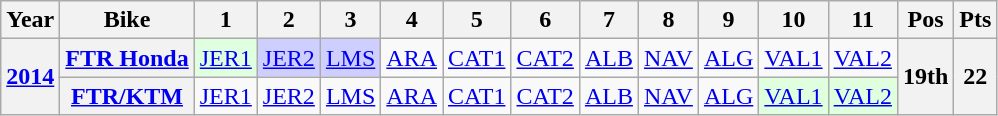<table class="wikitable" style="text-align:center">
<tr>
<th>Year</th>
<th>Bike</th>
<th>1</th>
<th>2</th>
<th>3</th>
<th>4</th>
<th>5</th>
<th>6</th>
<th>7</th>
<th>8</th>
<th>9</th>
<th>10</th>
<th>11</th>
<th>Pos</th>
<th>Pts</th>
</tr>
<tr>
<th rowspan=2><a href='#'>2014</a></th>
<th><a href='#'>FTR Honda</a></th>
<td style="background:#dfffdf;"><a href='#'>JER1</a><br></td>
<td style="background:#cfcfff;"><a href='#'>JER2</a><br></td>
<td style="background:#cfcfff;"><a href='#'>LMS</a><br></td>
<td style="background:#;"><a href='#'>ARA</a><br></td>
<td style="background:#;"><a href='#'>CAT1</a><br></td>
<td style="background:#;"><a href='#'>CAT2</a><br></td>
<td style="background:#;"><a href='#'>ALB</a><br></td>
<td style="background:#;"><a href='#'>NAV</a><br></td>
<td style="background:#;"><a href='#'>ALG</a><br></td>
<td style="background:#;"><a href='#'>VAL1</a><br></td>
<td style="background:#;"><a href='#'>VAL2</a><br></td>
<th rowspan=2 style="background:#;">19th</th>
<th rowspan=2 style="background:#;">22</th>
</tr>
<tr>
<th><a href='#'>FTR/KTM</a></th>
<td style="background:#;"><a href='#'>JER1</a><br></td>
<td style="background:#;"><a href='#'>JER2</a><br></td>
<td style="background:#;"><a href='#'>LMS</a><br></td>
<td style="background:#;"><a href='#'>ARA</a><br></td>
<td style="background:#;"><a href='#'>CAT1</a><br></td>
<td style="background:#;"><a href='#'>CAT2</a><br></td>
<td style="background:#=;"><a href='#'>ALB</a><br></td>
<td style="background:#;"><a href='#'>NAV</a><br></td>
<td style="background:#;"><a href='#'>ALG</a><br></td>
<td style="background:#dfffdf;"><a href='#'>VAL1</a><br></td>
<td style="background:#dfffdf;"><a href='#'>VAL2</a><br></td>
</tr>
</table>
